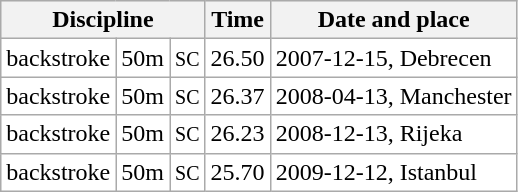<table class="wikitable sortable" style="border:1px solid #AAAAAA">
<tr bgcolor="#EFEFEF">
<th colspan="3">Discipline</th>
<th>Time</th>
<th>Date and place</th>
</tr>
<tr align="center"  bgcolor="#FFFFFF">
<td>backstroke</td>
<td>50m</td>
<td><small>SC</small></td>
<td>26.50</td>
<td align="left">2007-12-15, Debrecen</td>
</tr>
<tr align="center"  bgcolor="#FFFFFF">
<td>backstroke</td>
<td>50m</td>
<td><small>SC</small></td>
<td>26.37</td>
<td align="left">2008-04-13, Manchester</td>
</tr>
<tr align="center"  bgcolor="#FFFFFF">
<td>backstroke</td>
<td>50m</td>
<td><small>SC</small></td>
<td>26.23</td>
<td align="left">2008-12-13, Rijeka</td>
</tr>
<tr align="center"  bgcolor="#FFFFFF">
<td>backstroke</td>
<td>50m</td>
<td><small>SC</small></td>
<td>25.70</td>
<td align="left">2009-12-12, Istanbul</td>
</tr>
</table>
